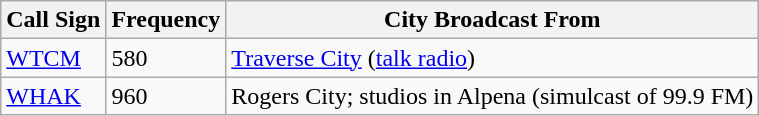<table class="wikitable" border="1">
<tr>
<th>Call Sign</th>
<th>Frequency</th>
<th>City Broadcast From</th>
</tr>
<tr>
<td><a href='#'>WTCM</a></td>
<td>580</td>
<td><a href='#'>Traverse City</a> (<a href='#'>talk radio</a>)</td>
</tr>
<tr>
<td><a href='#'>WHAK</a></td>
<td>960</td>
<td>Rogers City; studios in Alpena (simulcast of 99.9 FM)</td>
</tr>
</table>
